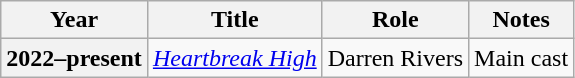<table class="wikitable plainrowheaders sortable">
<tr>
<th scope="col">Year</th>
<th scope="col">Title</th>
<th scope="col">Role</th>
<th class="unsortable">Notes</th>
</tr>
<tr>
<th scope="row">2022–present</th>
<td><em><a href='#'>Heartbreak High</a></em></td>
<td>Darren Rivers</td>
<td>Main cast</td>
</tr>
</table>
